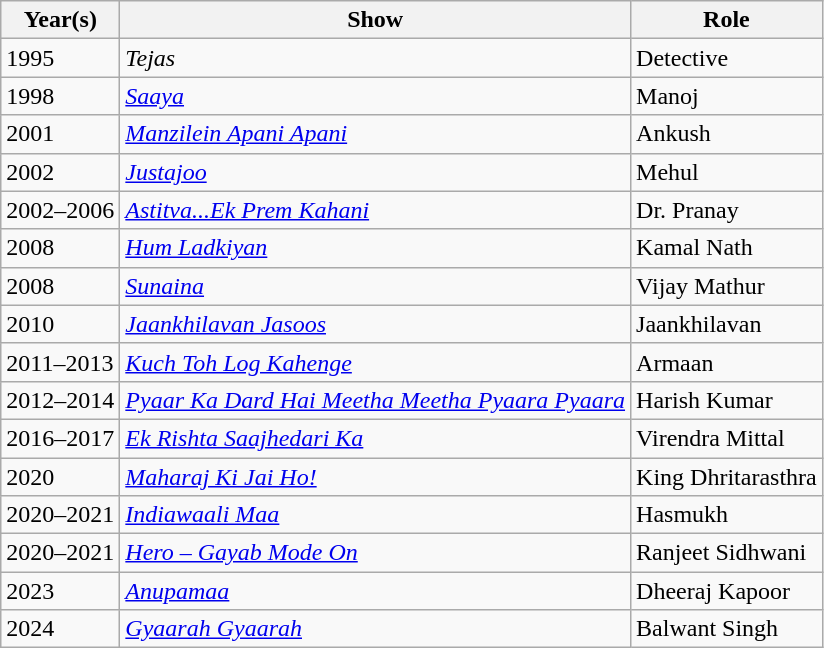<table class="wikitable sortable">
<tr>
<th>Year(s)</th>
<th>Show</th>
<th>Role</th>
</tr>
<tr>
<td>1995</td>
<td><em>Tejas</em></td>
<td>Detective</td>
</tr>
<tr>
<td>1998</td>
<td><em><a href='#'>Saaya</a></em></td>
<td>Manoj</td>
</tr>
<tr>
<td>2001</td>
<td><em><a href='#'>Manzilein Apani Apani</a></em></td>
<td>Ankush</td>
</tr>
<tr>
<td>2002</td>
<td><em><a href='#'>Justajoo</a></em></td>
<td>Mehul</td>
</tr>
<tr>
<td>2002–2006</td>
<td><em><a href='#'>Astitva...Ek Prem Kahani</a></em></td>
<td>Dr. Pranay</td>
</tr>
<tr>
<td>2008</td>
<td><em><a href='#'>Hum Ladkiyan</a></em></td>
<td>Kamal Nath</td>
</tr>
<tr>
<td>2008</td>
<td><em><a href='#'>Sunaina</a></em></td>
<td>Vijay Mathur</td>
</tr>
<tr>
<td>2010</td>
<td><em><a href='#'>Jaankhilavan Jasoos</a></em></td>
<td>Jaankhilavan</td>
</tr>
<tr>
<td>2011–2013</td>
<td><em><a href='#'>Kuch Toh Log Kahenge</a></em></td>
<td>Armaan</td>
</tr>
<tr>
<td>2012–2014</td>
<td><em><a href='#'>Pyaar Ka Dard Hai Meetha Meetha Pyaara Pyaara</a></em></td>
<td>Harish Kumar</td>
</tr>
<tr>
<td>2016–2017</td>
<td><em><a href='#'>Ek Rishta Saajhedari Ka</a></em></td>
<td>Virendra Mittal</td>
</tr>
<tr>
<td>2020</td>
<td><em><a href='#'>Maharaj Ki Jai Ho!</a></em></td>
<td>King Dhritarasthra</td>
</tr>
<tr>
<td>2020–2021</td>
<td><em><a href='#'>Indiawaali Maa</a></em></td>
<td>Hasmukh</td>
</tr>
<tr>
<td>2020–2021</td>
<td><em><a href='#'>Hero – Gayab Mode On</a></em></td>
<td>Ranjeet Sidhwani</td>
</tr>
<tr>
<td>2023</td>
<td><em><a href='#'>Anupamaa</a></em></td>
<td>Dheeraj Kapoor</td>
</tr>
<tr>
<td>2024</td>
<td><em><a href='#'>Gyaarah Gyaarah</a></em></td>
<td>Balwant Singh</td>
</tr>
</table>
